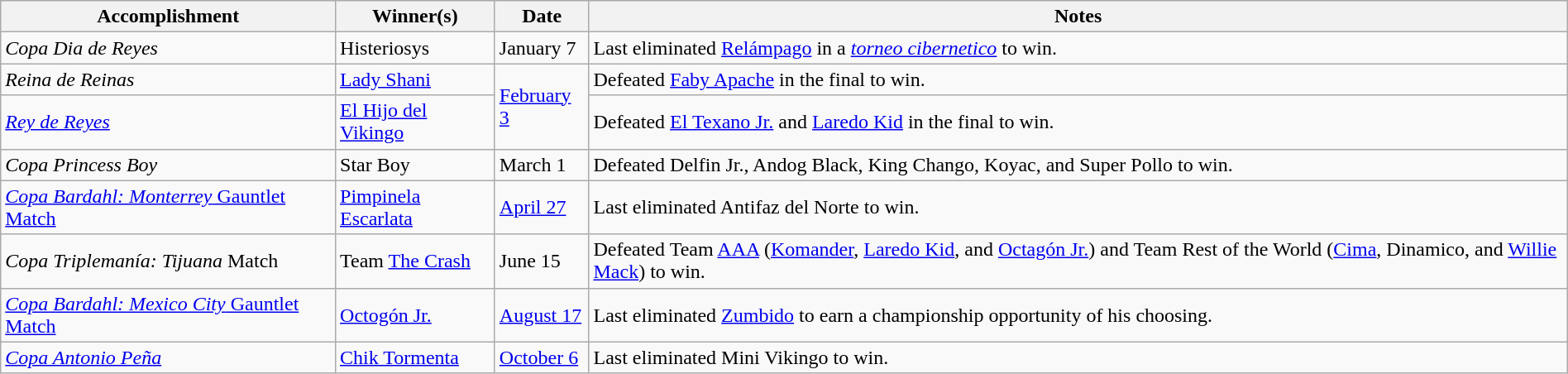<table class="wikitable" style="width:100%;">
<tr>
<th>Accomplishment</th>
<th>Winner(s)</th>
<th>Date</th>
<th>Notes</th>
</tr>
<tr>
<td><em>Copa Dia de Reyes</em></td>
<td>Histeriosys</td>
<td>January 7</td>
<td>Last eliminated <a href='#'>Relámpago</a> in a <em><a href='#'>torneo cibernetico</a></em> to win.</td>
</tr>
<tr>
<td><em>Reina de Reinas</em></td>
<td><a href='#'>Lady Shani</a></td>
<td rowspan=2><a href='#'>February 3</a></td>
<td>Defeated <a href='#'>Faby Apache</a> in the final to win.</td>
</tr>
<tr>
<td><em><a href='#'>Rey de Reyes</a></em></td>
<td><a href='#'>El Hijo del Vikingo</a></td>
<td>Defeated <a href='#'>El Texano Jr.</a> and <a href='#'>Laredo Kid</a> in the final to win.</td>
</tr>
<tr>
<td><em>Copa Princess Boy</em></td>
<td>Star Boy</td>
<td>March 1</td>
<td>Defeated Delfin Jr., Andog Black, King Chango, Koyac, and Super Pollo to win.</td>
</tr>
<tr>
<td><a href='#'><em>Copa Bardahl: Monterrey</em> Gauntlet Match</a></td>
<td><a href='#'>Pimpinela Escarlata</a></td>
<td><a href='#'>April 27</a></td>
<td>Last eliminated Antifaz del Norte to win.</td>
</tr>
<tr>
<td><em>Copa Triplemanía: Tijuana</em> Match</td>
<td>Team <a href='#'>The Crash</a><br></td>
<td>June 15</td>
<td>Defeated Team <a href='#'>AAA</a> (<a href='#'>Komander</a>, <a href='#'>Laredo Kid</a>, and <a href='#'>Octagón Jr.</a>) and Team Rest of the World (<a href='#'>Cima</a>, Dinamico, and <a href='#'>Willie Mack</a>) to win.</td>
</tr>
<tr>
<td><a href='#'><em>Copa Bardahl: Mexico City</em> Gauntlet Match</a></td>
<td><a href='#'>Octogón Jr.</a></td>
<td><a href='#'>August 17</a></td>
<td>Last eliminated <a href='#'>Zumbido</a> to earn a championship opportunity of his choosing.</td>
</tr>
<tr>
<td><em><a href='#'>Copa Antonio Peña</a></em></td>
<td><a href='#'>Chik Tormenta</a></td>
<td><a href='#'>October 6</a></td>
<td>Last eliminated Mini Vikingo to win.</td>
</tr>
</table>
